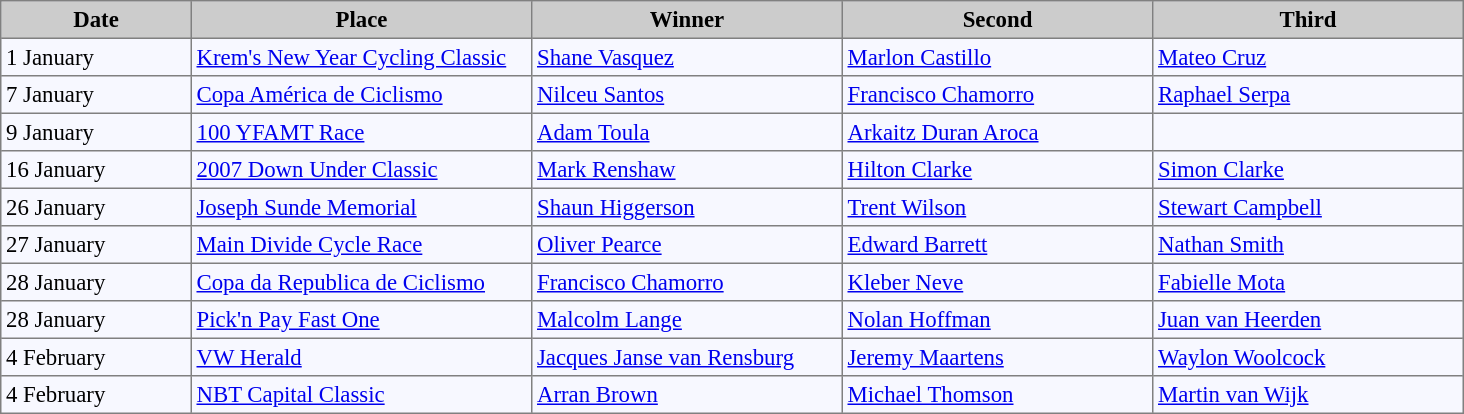<table bgcolor="#f7f8ff" cellpadding="3" cellspacing="0" border="1" style="font-size: 95%; border: gray solid 1px; border-collapse: collapse;">
<tr bgcolor="#CCCCCC">
<td align="center" width="120"><strong>Date</strong></td>
<td align="center" width="220"><strong>Place</strong></td>
<td align="center" width="200"><strong>Winner</strong></td>
<td align="center" width="200"><strong>Second</strong></td>
<td align="center" width="200"><strong>Third</strong></td>
</tr>
<tr align="left">
<td>1 January</td>
<td> <a href='#'>Krem's New Year Cycling Classic</a></td>
<td> <a href='#'>Shane Vasquez</a></td>
<td> <a href='#'>Marlon Castillo</a></td>
<td> <a href='#'>Mateo Cruz</a></td>
</tr>
<tr align="left">
<td>7 January</td>
<td> <a href='#'>Copa América de Ciclismo</a></td>
<td> <a href='#'>Nilceu Santos</a></td>
<td> <a href='#'>Francisco Chamorro</a></td>
<td> <a href='#'>Raphael Serpa</a></td>
</tr>
<tr align="left">
<td>9 January</td>
<td> <a href='#'>100 YFAMT Race</a></td>
<td> <a href='#'>Adam Toula</a></td>
<td> <a href='#'>Arkaitz Duran Aroca</a></td>
<td></td>
</tr>
<tr align="left">
<td>16 January</td>
<td> <a href='#'>2007 Down Under Classic</a></td>
<td> <a href='#'>Mark Renshaw</a></td>
<td> <a href='#'>Hilton Clarke</a></td>
<td> <a href='#'>Simon Clarke</a></td>
</tr>
<tr align="left">
<td>26 January</td>
<td> <a href='#'>Joseph Sunde Memorial</a></td>
<td> <a href='#'>Shaun Higgerson</a></td>
<td> <a href='#'>Trent Wilson</a></td>
<td> <a href='#'>Stewart Campbell</a></td>
</tr>
<tr align="left">
<td>27 January</td>
<td> <a href='#'>Main Divide Cycle Race</a></td>
<td> <a href='#'>Oliver Pearce</a></td>
<td> <a href='#'>Edward Barrett</a></td>
<td> <a href='#'>Nathan Smith</a></td>
</tr>
<tr align="left">
<td>28 January</td>
<td> <a href='#'>Copa da Republica de Ciclismo</a></td>
<td> <a href='#'>Francisco Chamorro</a></td>
<td> <a href='#'>Kleber Neve</a></td>
<td> <a href='#'>Fabielle Mota</a></td>
</tr>
<tr align="left">
<td>28 January</td>
<td> <a href='#'>Pick'n Pay Fast One</a></td>
<td> <a href='#'>Malcolm Lange</a></td>
<td> <a href='#'>Nolan Hoffman</a></td>
<td> <a href='#'>Juan van Heerden</a></td>
</tr>
<tr align="left">
<td>4 February</td>
<td> <a href='#'>VW Herald</a></td>
<td> <a href='#'>Jacques Janse van Rensburg</a></td>
<td> <a href='#'>Jeremy Maartens</a></td>
<td> <a href='#'>Waylon Woolcock</a></td>
</tr>
<tr align="left">
<td>4 February</td>
<td> <a href='#'>NBT Capital Classic</a></td>
<td> <a href='#'>Arran Brown</a></td>
<td> <a href='#'>Michael Thomson</a></td>
<td> <a href='#'>Martin van Wijk</a></td>
</tr>
</table>
